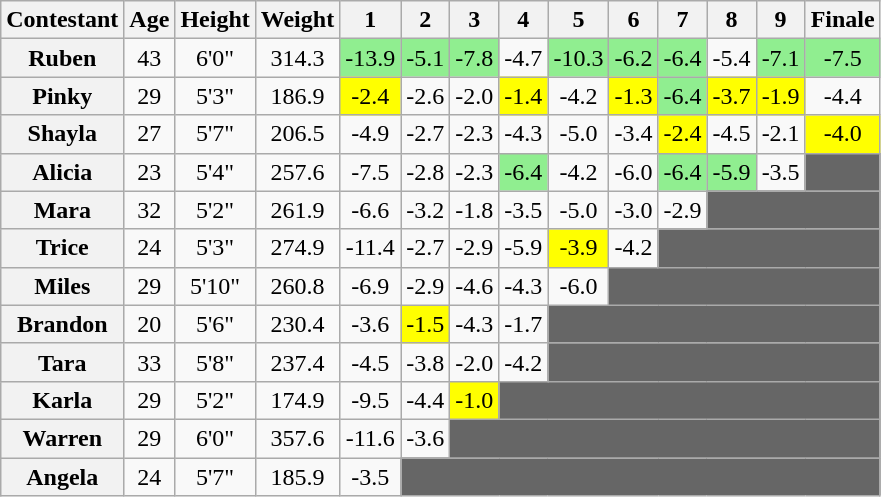<table class="wikitable sortable" style="text-align:center" align="center">
<tr>
<th>Contestant</th>
<th>Age</th>
<th>Height</th>
<th>Weight</th>
<th>1</th>
<th>2</th>
<th>3</th>
<th>4</th>
<th>5</th>
<th>6</th>
<th>7</th>
<th>8</th>
<th>9</th>
<th>Finale</th>
</tr>
<tr>
<th>Ruben</th>
<td>43</td>
<td>6'0"</td>
<td>314.3</td>
<td bgcolor="lightgreen">-13.9</td>
<td bgcolor="lightgreen">-5.1</td>
<td bgcolor="lightgreen">-7.8</td>
<td>-4.7</td>
<td bgcolor="lightgreen">-10.3</td>
<td bgcolor="lightgreen">-6.2</td>
<td bgcolor="lightgreen">-6.4</td>
<td>-5.4</td>
<td bgcolor="lightgreen">-7.1</td>
<td bgcolor="lightgreen">-7.5</td>
</tr>
<tr>
<th>Pinky</th>
<td>29</td>
<td>5'3"</td>
<td>186.9</td>
<td bgcolor="yellow">-2.4</td>
<td>-2.6</td>
<td>-2.0</td>
<td bgcolor="yellow">-1.4</td>
<td>-4.2</td>
<td bgcolor="yellow">-1.3</td>
<td bgcolor="lightgreen">-6.4</td>
<td bgcolor="yellow">-3.7</td>
<td bgcolor="yellow">-1.9</td>
<td>-4.4</td>
</tr>
<tr>
<th>Shayla</th>
<td>27</td>
<td>5'7"</td>
<td>206.5</td>
<td>-4.9</td>
<td>-2.7</td>
<td>-2.3</td>
<td>-4.3</td>
<td>-5.0</td>
<td>-3.4</td>
<td bgcolor="yellow">-2.4</td>
<td>-4.5</td>
<td>-2.1</td>
<td bgcolor="yellow">-4.0</td>
</tr>
<tr>
<th>Alicia</th>
<td>23</td>
<td>5'4"</td>
<td>257.6</td>
<td>-7.5</td>
<td>-2.8</td>
<td>-2.3</td>
<td bgcolor="lightgreen">-6.4</td>
<td>-4.2</td>
<td>-6.0</td>
<td bgcolor="lightgreen">-6.4</td>
<td bgcolor="lightgreen">-5.9</td>
<td>-3.5</td>
<td bgcolor="#666666"></td>
</tr>
<tr>
<th>Mara</th>
<td>32</td>
<td>5'2"</td>
<td>261.9</td>
<td>-6.6</td>
<td>-3.2</td>
<td>-1.8</td>
<td>-3.5</td>
<td>-5.0</td>
<td>-3.0</td>
<td>-2.9</td>
<td colspan="3" bgcolor="#666666"></td>
</tr>
<tr>
<th>Trice</th>
<td>24</td>
<td>5'3"</td>
<td>274.9</td>
<td>-11.4</td>
<td>-2.7</td>
<td>-2.9</td>
<td>-5.9</td>
<td bgcolor="yellow">-3.9</td>
<td>-4.2</td>
<td bgcolor="#666666" colspan="4"></td>
</tr>
<tr>
<th>Miles</th>
<td>29</td>
<td>5'10"</td>
<td>260.8</td>
<td>-6.9</td>
<td>-2.9</td>
<td>-4.6</td>
<td>-4.3</td>
<td>-6.0</td>
<td colspan="5" bgcolor="666666"></td>
</tr>
<tr>
<th>Brandon</th>
<td>20</td>
<td>5'6"</td>
<td>230.4</td>
<td>-3.6</td>
<td bgcolor="yellow">-1.5</td>
<td>-4.3</td>
<td>-1.7</td>
<td colspan="6" bgcolor="666666"></td>
</tr>
<tr>
<th>Tara</th>
<td>33</td>
<td>5'8"</td>
<td>237.4</td>
<td>-4.5</td>
<td>-3.8</td>
<td>-2.0</td>
<td>-4.2</td>
<td colspan="7" bgcolor="666666"></td>
</tr>
<tr>
<th>Karla</th>
<td>29</td>
<td>5'2"</td>
<td>174.9</td>
<td>-9.5</td>
<td>-4.4</td>
<td bgcolor="yellow">-1.0</td>
<td colspan="7" bgcolor="666666"></td>
</tr>
<tr>
<th>Warren</th>
<td>29</td>
<td>6'0"</td>
<td>357.6</td>
<td>-11.6</td>
<td>-3.6</td>
<td colspan="8" bgcolor="666666"></td>
</tr>
<tr>
<th>Angela</th>
<td>24</td>
<td>5'7"</td>
<td>185.9</td>
<td>-3.5</td>
<td colspan="9" bgcolor="666666"></td>
</tr>
</table>
